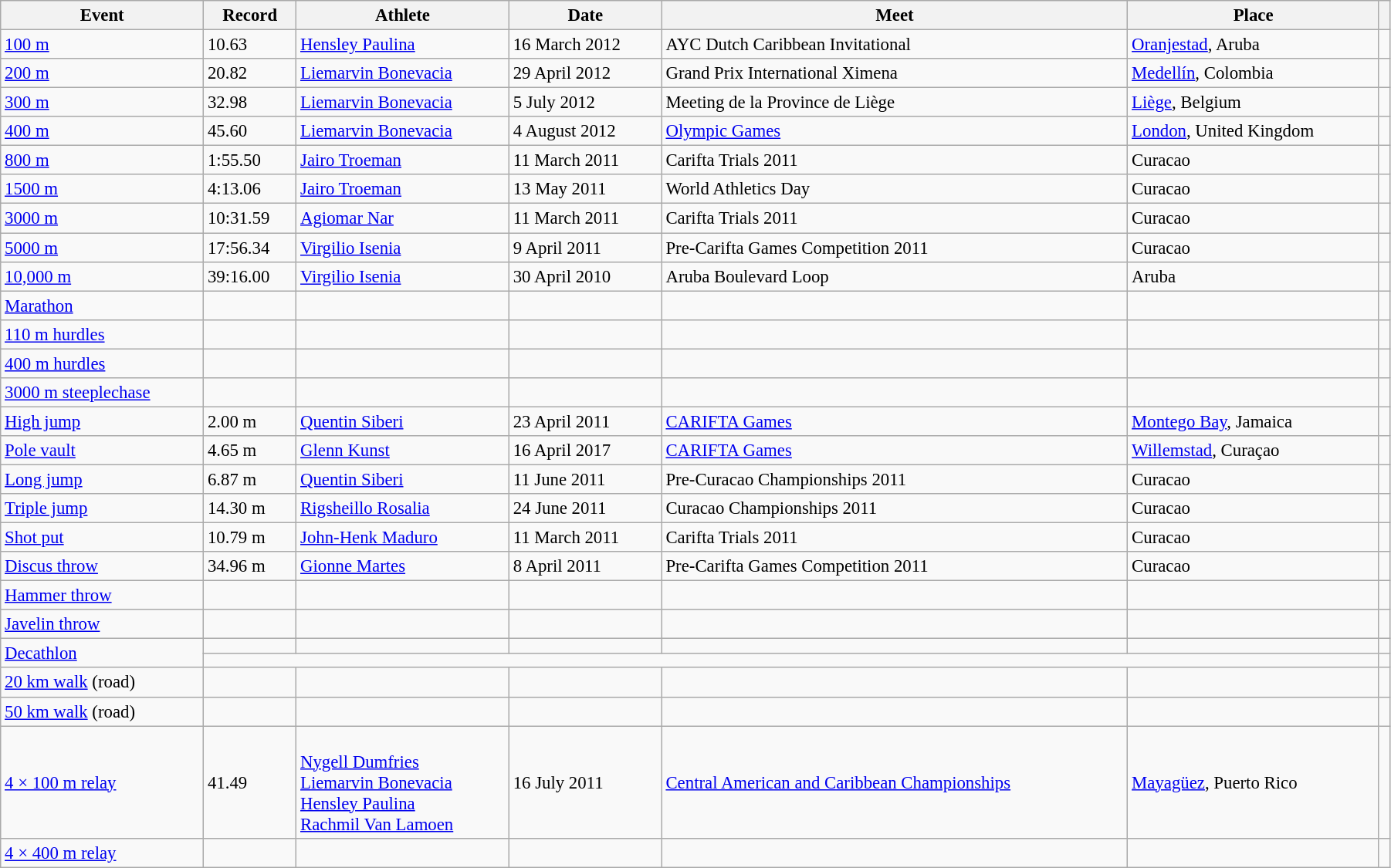<table class="wikitable" style="font-size:95%; width: 95%;">
<tr>
<th>Event</th>
<th>Record</th>
<th>Athlete</th>
<th>Date</th>
<th>Meet</th>
<th>Place</th>
<th></th>
</tr>
<tr>
<td><a href='#'>100 m</a></td>
<td>10.63</td>
<td><a href='#'>Hensley Paulina</a></td>
<td>16 March 2012</td>
<td>AYC Dutch Caribbean Invitational</td>
<td><a href='#'>Oranjestad</a>, Aruba</td>
<td></td>
</tr>
<tr>
<td><a href='#'>200 m</a></td>
<td>20.82</td>
<td><a href='#'>Liemarvin Bonevacia</a></td>
<td>29 April 2012</td>
<td>Grand Prix International Ximena</td>
<td><a href='#'>Medellín</a>, Colombia</td>
<td></td>
</tr>
<tr>
<td><a href='#'>300 m</a></td>
<td>32.98</td>
<td><a href='#'>Liemarvin Bonevacia</a></td>
<td>5 July 2012</td>
<td>Meeting de la Province de Liège</td>
<td><a href='#'>Liège</a>, Belgium</td>
<td></td>
</tr>
<tr>
<td><a href='#'>400 m</a></td>
<td>45.60</td>
<td><a href='#'>Liemarvin Bonevacia</a></td>
<td>4 August 2012</td>
<td><a href='#'>Olympic Games</a></td>
<td><a href='#'>London</a>, United Kingdom</td>
<td></td>
</tr>
<tr>
<td><a href='#'>800 m</a></td>
<td>1:55.50</td>
<td><a href='#'>Jairo Troeman</a></td>
<td>11 March 2011</td>
<td>Carifta Trials 2011</td>
<td>Curacao</td>
<td></td>
</tr>
<tr>
<td><a href='#'>1500 m</a></td>
<td>4:13.06</td>
<td><a href='#'>Jairo Troeman</a></td>
<td>13 May 2011</td>
<td>World Athletics Day</td>
<td>Curacao</td>
<td></td>
</tr>
<tr>
<td><a href='#'>3000 m</a></td>
<td>10:31.59</td>
<td><a href='#'>Agiomar Nar</a></td>
<td>11 March 2011</td>
<td>Carifta Trials 2011</td>
<td>Curacao</td>
<td></td>
</tr>
<tr>
<td><a href='#'>5000 m</a></td>
<td>17:56.34</td>
<td><a href='#'>Virgilio Isenia</a></td>
<td>9 April 2011</td>
<td>Pre-Carifta Games Competition 2011</td>
<td>Curacao</td>
<td></td>
</tr>
<tr>
<td><a href='#'>10,000 m</a></td>
<td>39:16.00</td>
<td><a href='#'>Virgilio Isenia</a></td>
<td>30 April 2010</td>
<td>Aruba Boulevard Loop</td>
<td>Aruba</td>
<td></td>
</tr>
<tr>
<td><a href='#'>Marathon</a></td>
<td></td>
<td></td>
<td></td>
<td></td>
<td></td>
<td></td>
</tr>
<tr>
<td><a href='#'>110 m hurdles</a></td>
<td></td>
<td></td>
<td></td>
<td></td>
<td></td>
<td></td>
</tr>
<tr>
<td><a href='#'>400 m hurdles</a></td>
<td></td>
<td></td>
<td></td>
<td></td>
<td></td>
<td></td>
</tr>
<tr>
<td><a href='#'>3000 m steeplechase</a></td>
<td></td>
<td></td>
<td></td>
<td></td>
<td></td>
<td></td>
</tr>
<tr>
<td><a href='#'>High jump</a></td>
<td>2.00 m</td>
<td><a href='#'>Quentin Siberi</a></td>
<td>23 April 2011</td>
<td><a href='#'>CARIFTA Games</a></td>
<td><a href='#'>Montego Bay</a>, Jamaica</td>
<td></td>
</tr>
<tr>
<td><a href='#'>Pole vault</a></td>
<td>4.65 m</td>
<td><a href='#'>Glenn Kunst</a></td>
<td>16 April 2017</td>
<td><a href='#'>CARIFTA Games</a></td>
<td><a href='#'>Willemstad</a>, Curaçao</td>
<td></td>
</tr>
<tr>
<td><a href='#'>Long jump</a></td>
<td>6.87 m</td>
<td><a href='#'>Quentin Siberi</a></td>
<td>11 June 2011</td>
<td>Pre-Curacao Championships 2011</td>
<td>Curacao</td>
<td></td>
</tr>
<tr>
<td><a href='#'>Triple jump</a></td>
<td>14.30 m</td>
<td><a href='#'>Rigsheillo Rosalia</a></td>
<td>24 June 2011</td>
<td>Curacao Championships 2011</td>
<td>Curacao</td>
<td></td>
</tr>
<tr>
<td><a href='#'>Shot put</a></td>
<td>10.79 m</td>
<td><a href='#'>John-Henk Maduro</a></td>
<td>11 March 2011</td>
<td>Carifta Trials 2011</td>
<td>Curacao</td>
<td></td>
</tr>
<tr>
<td><a href='#'>Discus throw</a></td>
<td>34.96 m</td>
<td><a href='#'>Gionne Martes</a></td>
<td>8 April 2011</td>
<td>Pre-Carifta Games Competition 2011</td>
<td>Curacao</td>
<td></td>
</tr>
<tr>
<td><a href='#'>Hammer throw</a></td>
<td></td>
<td></td>
<td></td>
<td></td>
<td></td>
<td></td>
</tr>
<tr>
<td><a href='#'>Javelin throw</a></td>
<td></td>
<td></td>
<td></td>
<td></td>
<td></td>
<td></td>
</tr>
<tr>
<td rowspan=2><a href='#'>Decathlon</a></td>
<td></td>
<td></td>
<td></td>
<td></td>
<td></td>
<td></td>
</tr>
<tr>
<td colspan=5></td>
<td></td>
</tr>
<tr>
<td><a href='#'>20 km walk</a> (road)</td>
<td></td>
<td></td>
<td></td>
<td></td>
<td></td>
<td></td>
</tr>
<tr>
<td><a href='#'>50 km walk</a> (road)</td>
<td></td>
<td></td>
<td></td>
<td></td>
<td></td>
<td></td>
</tr>
<tr>
<td><a href='#'>4 × 100 m relay</a></td>
<td>41.49</td>
<td><br><a href='#'>Nygell Dumfries</a><br><a href='#'>Liemarvin Bonevacia</a><br><a href='#'>Hensley Paulina</a><br><a href='#'>Rachmil Van Lamoen</a></td>
<td>16 July 2011</td>
<td><a href='#'>Central American and Caribbean Championships</a></td>
<td><a href='#'>Mayagüez</a>, Puerto Rico</td>
<td></td>
</tr>
<tr>
<td><a href='#'>4 × 400 m relay</a></td>
<td></td>
<td></td>
<td></td>
<td></td>
<td></td>
<td></td>
</tr>
</table>
